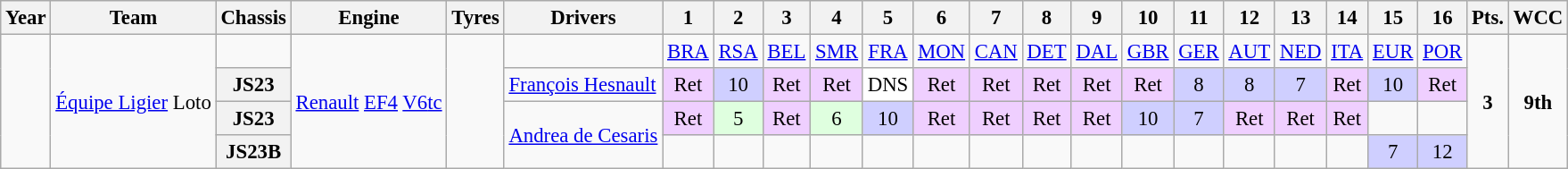<table class="wikitable" style="text-align:center; font-size:95%">
<tr>
<th>Year</th>
<th>Team</th>
<th>Chassis</th>
<th>Engine</th>
<th>Tyres</th>
<th>Drivers</th>
<th>1</th>
<th>2</th>
<th>3</th>
<th>4</th>
<th>5</th>
<th>6</th>
<th>7</th>
<th>8</th>
<th>9</th>
<th>10</th>
<th>11</th>
<th>12</th>
<th>13</th>
<th>14</th>
<th>15</th>
<th>16</th>
<th>Pts.</th>
<th>WCC</th>
</tr>
<tr>
<td rowspan="4"></td>
<td rowspan="4"><a href='#'>Équipe Ligier</a> Loto</td>
<td></td>
<td rowspan="4"><a href='#'>Renault</a> <a href='#'>EF4</a> <a href='#'>V6</a><a href='#'>tc</a></td>
<td rowspan="4"></td>
<td></td>
<td><a href='#'>BRA</a></td>
<td><a href='#'>RSA</a></td>
<td><a href='#'>BEL</a></td>
<td><a href='#'>SMR</a></td>
<td><a href='#'>FRA</a></td>
<td><a href='#'>MON</a></td>
<td><a href='#'>CAN</a></td>
<td><a href='#'>DET</a></td>
<td><a href='#'>DAL</a></td>
<td><a href='#'>GBR</a></td>
<td><a href='#'>GER</a></td>
<td><a href='#'>AUT</a></td>
<td><a href='#'>NED</a></td>
<td><a href='#'>ITA</a></td>
<td><a href='#'>EUR</a></td>
<td><a href='#'>POR</a></td>
<td rowspan="4"><strong>3</strong></td>
<td rowspan="4"><strong>9th</strong></td>
</tr>
<tr>
<th>JS23</th>
<td align="left"><a href='#'>François Hesnault</a></td>
<td style="background:#efcfff;">Ret</td>
<td style="background:#cfcfff;">10</td>
<td style="background:#efcfff;">Ret</td>
<td style="background:#efcfff;">Ret</td>
<td style="background:#ffffff;">DNS</td>
<td style="background:#efcfff;">Ret</td>
<td style="background:#efcfff;">Ret</td>
<td style="background:#efcfff;">Ret</td>
<td style="background:#efcfff;">Ret</td>
<td style="background:#efcfff;">Ret</td>
<td style="background:#cfcfff;">8</td>
<td style="background:#cfcfff;">8</td>
<td style="background:#cfcfff;">7</td>
<td style="background:#efcfff;">Ret</td>
<td style="background:#cfcfff;">10</td>
<td style="background:#efcfff;">Ret</td>
</tr>
<tr>
<th>JS23</th>
<td align="left" rowspan="2"><a href='#'>Andrea de Cesaris</a></td>
<td style="background:#efcfff;">Ret</td>
<td style="background:#dfffdf;">5</td>
<td style="background:#efcfff;">Ret</td>
<td style="background:#dfffdf;">6</td>
<td style="background:#cfcfff;">10</td>
<td style="background:#efcfff;">Ret</td>
<td style="background:#efcfff;">Ret</td>
<td style="background:#efcfff;">Ret</td>
<td style="background:#efcfff;">Ret</td>
<td style="background:#cfcfff;">10</td>
<td style="background:#cfcfff;">7</td>
<td style="background:#efcfff;">Ret</td>
<td style="background:#efcfff;">Ret</td>
<td style="background:#efcfff;">Ret</td>
<td></td>
<td></td>
</tr>
<tr>
<th>JS23B</th>
<td></td>
<td></td>
<td></td>
<td></td>
<td></td>
<td></td>
<td></td>
<td></td>
<td></td>
<td></td>
<td></td>
<td></td>
<td></td>
<td></td>
<td style="background:#cfcfff;">7</td>
<td style="background:#cfcfff;">12</td>
</tr>
</table>
